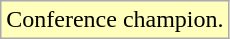<table class="wikitable">
<tr>
<td style="background:#FFB">Conference champion.</td>
</tr>
</table>
